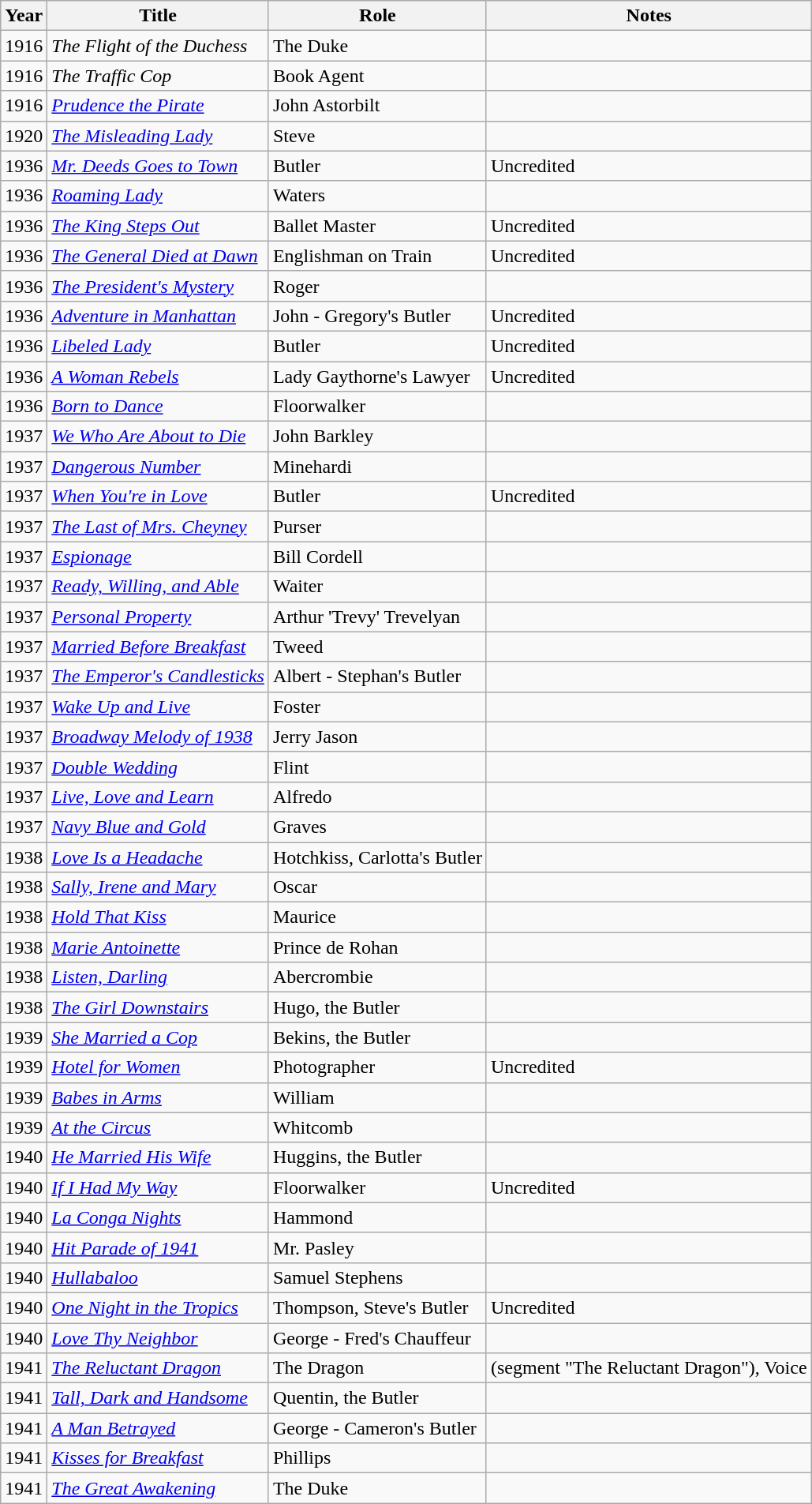<table class="wikitable">
<tr>
<th>Year</th>
<th>Title</th>
<th>Role</th>
<th>Notes</th>
</tr>
<tr>
<td>1916</td>
<td><em>The Flight of the Duchess</em></td>
<td>The Duke</td>
<td></td>
</tr>
<tr>
<td>1916</td>
<td><em>The Traffic Cop</em></td>
<td>Book Agent</td>
<td></td>
</tr>
<tr>
<td>1916</td>
<td><em><a href='#'>Prudence the Pirate</a></em></td>
<td>John Astorbilt</td>
<td></td>
</tr>
<tr>
<td>1920</td>
<td><em><a href='#'>The Misleading Lady</a></em></td>
<td>Steve</td>
<td></td>
</tr>
<tr>
<td>1936</td>
<td><em><a href='#'>Mr. Deeds Goes to Town</a></em></td>
<td>Butler</td>
<td>Uncredited</td>
</tr>
<tr>
<td>1936</td>
<td><em><a href='#'>Roaming Lady</a></em></td>
<td>Waters</td>
<td></td>
</tr>
<tr>
<td>1936</td>
<td><em><a href='#'>The King Steps Out</a></em></td>
<td>Ballet Master</td>
<td>Uncredited</td>
</tr>
<tr>
<td>1936</td>
<td><em><a href='#'>The General Died at Dawn</a></em></td>
<td>Englishman on Train</td>
<td>Uncredited</td>
</tr>
<tr>
<td>1936</td>
<td><em><a href='#'>The President's Mystery</a></em></td>
<td>Roger</td>
<td></td>
</tr>
<tr>
<td>1936</td>
<td><em><a href='#'>Adventure in Manhattan</a></em></td>
<td>John - Gregory's Butler</td>
<td>Uncredited</td>
</tr>
<tr>
<td>1936</td>
<td><em><a href='#'>Libeled Lady</a></em></td>
<td>Butler</td>
<td>Uncredited</td>
</tr>
<tr>
<td>1936</td>
<td><em><a href='#'>A Woman Rebels</a></em></td>
<td>Lady Gaythorne's Lawyer</td>
<td>Uncredited</td>
</tr>
<tr>
<td>1936</td>
<td><em><a href='#'>Born to Dance</a></em></td>
<td>Floorwalker</td>
<td></td>
</tr>
<tr>
<td>1937</td>
<td><em><a href='#'>We Who Are About to Die</a></em></td>
<td>John Barkley</td>
<td></td>
</tr>
<tr>
<td>1937</td>
<td><em><a href='#'>Dangerous Number</a></em></td>
<td>Minehardi</td>
<td></td>
</tr>
<tr>
<td>1937</td>
<td><em><a href='#'>When You're in Love</a></em></td>
<td>Butler</td>
<td>Uncredited</td>
</tr>
<tr>
<td>1937</td>
<td><em><a href='#'>The Last of Mrs. Cheyney</a></em></td>
<td>Purser</td>
<td></td>
</tr>
<tr>
<td>1937</td>
<td><em><a href='#'>Espionage</a></em></td>
<td>Bill Cordell</td>
<td></td>
</tr>
<tr>
<td>1937</td>
<td><em><a href='#'>Ready, Willing, and Able</a></em></td>
<td>Waiter</td>
<td></td>
</tr>
<tr>
<td>1937</td>
<td><em><a href='#'>Personal Property</a></em></td>
<td>Arthur 'Trevy' Trevelyan</td>
<td></td>
</tr>
<tr>
<td>1937</td>
<td><em><a href='#'>Married Before Breakfast</a></em></td>
<td>Tweed</td>
<td></td>
</tr>
<tr>
<td>1937</td>
<td><em><a href='#'>The Emperor's Candlesticks</a></em></td>
<td>Albert - Stephan's Butler</td>
<td></td>
</tr>
<tr>
<td>1937</td>
<td><em><a href='#'>Wake Up and Live</a></em></td>
<td>Foster</td>
<td></td>
</tr>
<tr>
<td>1937</td>
<td><em><a href='#'>Broadway Melody of 1938</a></em></td>
<td>Jerry Jason</td>
<td></td>
</tr>
<tr>
<td>1937</td>
<td><em><a href='#'>Double Wedding</a></em></td>
<td>Flint</td>
<td></td>
</tr>
<tr>
<td>1937</td>
<td><em><a href='#'>Live, Love and Learn</a></em></td>
<td>Alfredo</td>
<td></td>
</tr>
<tr>
<td>1937</td>
<td><em><a href='#'>Navy Blue and Gold</a></em></td>
<td>Graves</td>
<td></td>
</tr>
<tr>
<td>1938</td>
<td><em><a href='#'>Love Is a Headache</a></em></td>
<td>Hotchkiss, Carlotta's Butler</td>
<td></td>
</tr>
<tr>
<td>1938</td>
<td><em><a href='#'>Sally, Irene and Mary</a></em></td>
<td>Oscar</td>
<td></td>
</tr>
<tr>
<td>1938</td>
<td><em><a href='#'>Hold That Kiss</a></em></td>
<td>Maurice</td>
<td></td>
</tr>
<tr>
<td>1938</td>
<td><em><a href='#'>Marie Antoinette</a></em></td>
<td>Prince de Rohan</td>
<td></td>
</tr>
<tr>
<td>1938</td>
<td><em><a href='#'>Listen, Darling</a></em></td>
<td>Abercrombie</td>
<td></td>
</tr>
<tr>
<td>1938</td>
<td><em><a href='#'>The Girl Downstairs</a></em></td>
<td>Hugo, the Butler</td>
<td></td>
</tr>
<tr>
<td>1939</td>
<td><em><a href='#'>She Married a Cop</a></em></td>
<td>Bekins, the Butler</td>
<td></td>
</tr>
<tr>
<td>1939</td>
<td><em><a href='#'>Hotel for Women</a></em></td>
<td>Photographer</td>
<td>Uncredited</td>
</tr>
<tr>
<td>1939</td>
<td><em><a href='#'>Babes in Arms</a></em></td>
<td>William</td>
<td></td>
</tr>
<tr>
<td>1939</td>
<td><em><a href='#'>At the Circus</a></em></td>
<td>Whitcomb</td>
<td></td>
</tr>
<tr>
<td>1940</td>
<td><em><a href='#'>He Married His Wife</a></em></td>
<td>Huggins, the Butler</td>
<td></td>
</tr>
<tr>
<td>1940</td>
<td><em><a href='#'>If I Had My Way</a></em></td>
<td>Floorwalker</td>
<td>Uncredited</td>
</tr>
<tr>
<td>1940</td>
<td><em><a href='#'>La Conga Nights</a></em></td>
<td>Hammond</td>
<td></td>
</tr>
<tr>
<td>1940</td>
<td><em><a href='#'>Hit Parade of 1941</a></em></td>
<td>Mr. Pasley</td>
<td></td>
</tr>
<tr>
<td>1940</td>
<td><em><a href='#'>Hullabaloo</a></em></td>
<td>Samuel Stephens</td>
<td></td>
</tr>
<tr>
<td>1940</td>
<td><em><a href='#'>One Night in the Tropics</a></em></td>
<td>Thompson, Steve's Butler</td>
<td>Uncredited</td>
</tr>
<tr>
<td>1940</td>
<td><em><a href='#'>Love Thy Neighbor</a></em></td>
<td>George - Fred's Chauffeur</td>
<td></td>
</tr>
<tr>
<td>1941</td>
<td><em><a href='#'>The Reluctant Dragon</a></em></td>
<td>The Dragon</td>
<td>(segment "The Reluctant Dragon"), Voice</td>
</tr>
<tr>
<td>1941</td>
<td><em><a href='#'>Tall, Dark and Handsome</a></em></td>
<td>Quentin, the Butler</td>
<td></td>
</tr>
<tr>
<td>1941</td>
<td><em><a href='#'>A Man Betrayed</a></em></td>
<td>George - Cameron's Butler</td>
<td></td>
</tr>
<tr>
<td>1941</td>
<td><em><a href='#'>Kisses for Breakfast</a></em></td>
<td>Phillips</td>
<td></td>
</tr>
<tr>
<td>1941</td>
<td><em><a href='#'>The Great Awakening</a></em></td>
<td>The Duke</td>
<td></td>
</tr>
</table>
